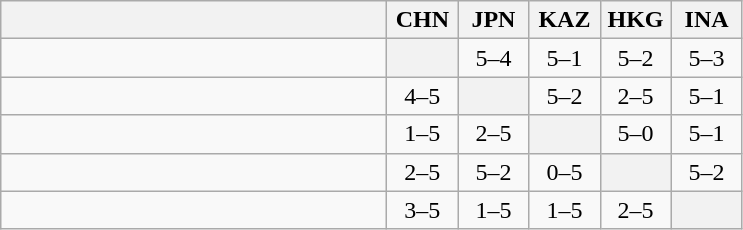<table class="wikitable" style="text-align:center">
<tr>
<th width="250"> </th>
<th width="40">CHN</th>
<th width="40">JPN</th>
<th width="40">KAZ</th>
<th width="40">HKG</th>
<th width="40">INA</th>
</tr>
<tr>
<td align=left></td>
<th></th>
<td>5–4</td>
<td>5–1</td>
<td>5–2</td>
<td>5–3</td>
</tr>
<tr>
<td align=left></td>
<td>4–5</td>
<th></th>
<td>5–2</td>
<td>2–5</td>
<td>5–1</td>
</tr>
<tr>
<td align=left></td>
<td>1–5</td>
<td>2–5</td>
<th></th>
<td>5–0</td>
<td>5–1</td>
</tr>
<tr>
<td align=left></td>
<td>2–5</td>
<td>5–2</td>
<td>0–5</td>
<th></th>
<td>5–2</td>
</tr>
<tr>
<td align=left></td>
<td>3–5</td>
<td>1–5</td>
<td>1–5</td>
<td>2–5</td>
<th></th>
</tr>
</table>
